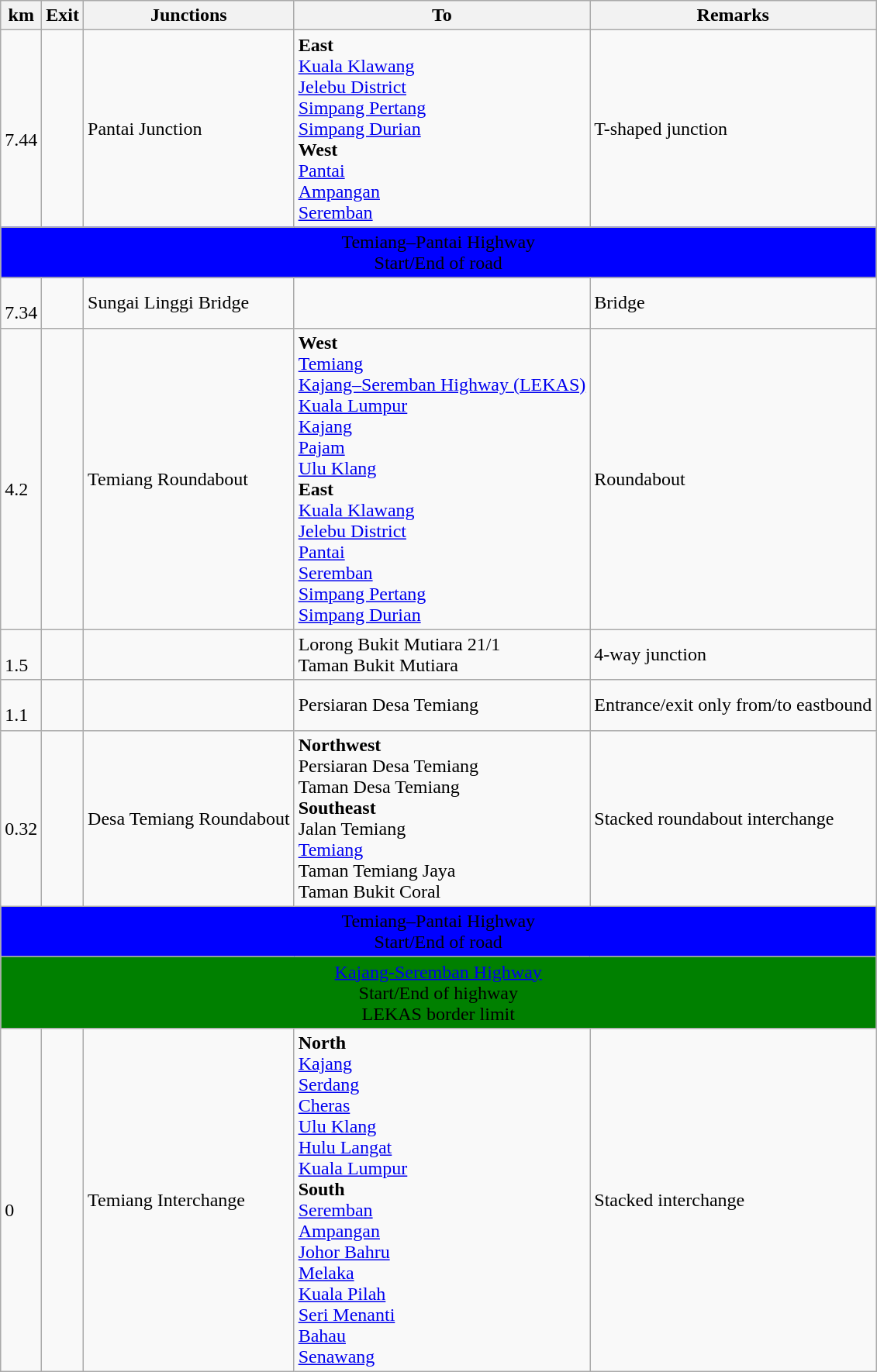<table class="wikitable">
<tr>
<th>km</th>
<th>Exit</th>
<th>Junctions</th>
<th>To</th>
<th>Remarks</th>
</tr>
<tr>
<td><br>7.44</td>
<td></td>
<td>Pantai Junction</td>
<td><strong>East</strong><br> <a href='#'>Kuala Klawang</a><br> <a href='#'>Jelebu District</a><br> <a href='#'>Simpang Pertang</a><br> <a href='#'>Simpang Durian</a><br><strong>West</strong><br> <a href='#'>Pantai</a><br> <a href='#'>Ampangan</a><br> <a href='#'>Seremban</a></td>
<td>T-shaped junction</td>
</tr>
<tr>
<td colspan="5" style="text-align:center; background:blue;"><span> Temiang–Pantai Highway<br>Start/End of road</span></td>
</tr>
<tr>
<td><br>7.34</td>
<td></td>
<td>Sungai Linggi Bridge</td>
<td></td>
<td>Bridge</td>
</tr>
<tr>
<td><br>4.2</td>
<td></td>
<td>Temiang Roundabout</td>
<td><strong>West</strong><br> <a href='#'>Temiang</a><br> <a href='#'>Kajang–Seremban Highway (LEKAS)</a><br><a href='#'>Kuala Lumpur</a><br><a href='#'>Kajang</a><br><a href='#'>Pajam</a><br><a href='#'>Ulu Klang</a><br><strong>East</strong><br> <a href='#'>Kuala Klawang</a><br> <a href='#'>Jelebu District</a><br> <a href='#'>Pantai</a><br> <a href='#'>Seremban</a><br> <a href='#'>Simpang Pertang</a><br> <a href='#'>Simpang Durian</a></td>
<td>Roundabout</td>
</tr>
<tr>
<td><br>1.5</td>
<td></td>
<td></td>
<td>Lorong Bukit Mutiara 21/1<br>Taman Bukit Mutiara</td>
<td>4-way junction</td>
</tr>
<tr>
<td><br>1.1</td>
<td></td>
<td></td>
<td>Persiaran Desa Temiang</td>
<td>Entrance/exit only from/to eastbound</td>
</tr>
<tr>
<td><br>0.32</td>
<td></td>
<td>Desa Temiang Roundabout</td>
<td><strong>Northwest</strong><br>Persiaran Desa Temiang<br>Taman Desa Temiang<br><strong>Southeast</strong><br>Jalan Temiang<br><a href='#'>Temiang</a><br>Taman Temiang Jaya<br>Taman Bukit Coral</td>
<td>Stacked roundabout interchange</td>
</tr>
<tr>
<td colspan="5" style="text-align:center; background:blue;"><span> Temiang–Pantai Highway<br>Start/End of road</span></td>
</tr>
<tr>
<td colspan="5" style="text-align:center; background:green;"><span> <a href='#'>Kajang-Seremban Highway</a><br>Start/End of highway<br>LEKAS border limit</span></td>
</tr>
<tr>
<td><br>0</td>
<td></td>
<td>Temiang Interchange</td>
<td><strong>North</strong><br> <a href='#'>Kajang</a><br> <a href='#'>Serdang</a><br> <a href='#'>Cheras</a><br> <a href='#'>Ulu Klang</a><br> <a href='#'>Hulu Langat</a> <br> <a href='#'>Kuala Lumpur</a><br><strong>South</strong><br> <a href='#'>Seremban</a><br> <a href='#'>Ampangan</a><br> <a href='#'>Johor Bahru</a><br> <a href='#'>Melaka</a><br> <a href='#'>Kuala Pilah</a><br> <a href='#'>Seri Menanti</a><br> <a href='#'>Bahau</a><br> <a href='#'>Senawang</a></td>
<td>Stacked interchange</td>
</tr>
</table>
